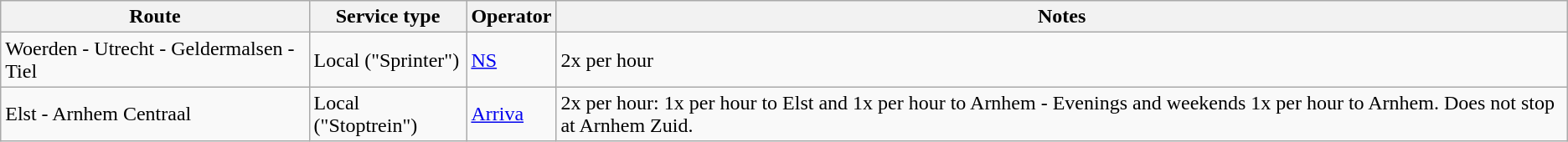<table class="wikitable">
<tr>
<th>Route</th>
<th>Service type</th>
<th>Operator</th>
<th>Notes</th>
</tr>
<tr>
<td>Woerden - Utrecht - Geldermalsen - Tiel</td>
<td>Local ("Sprinter")</td>
<td><a href='#'>NS</a></td>
<td>2x per hour</td>
</tr>
<tr>
<td>Elst - Arnhem Centraal</td>
<td>Local ("Stoptrein")</td>
<td><a href='#'>Arriva</a></td>
<td>2x per hour: 1x per hour to Elst and 1x per hour to Arnhem - Evenings and weekends 1x per hour to Arnhem. Does not stop at Arnhem Zuid.</td>
</tr>
</table>
